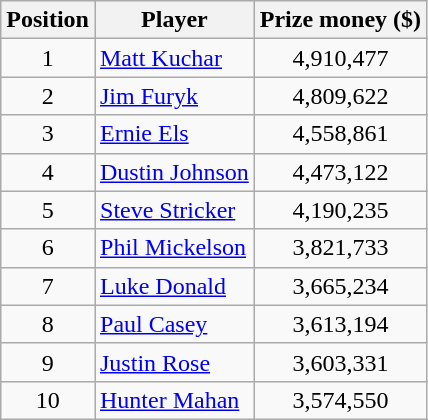<table class="wikitable">
<tr>
<th>Position</th>
<th>Player</th>
<th>Prize money ($)</th>
</tr>
<tr>
<td align=center>1</td>
<td> <a href='#'>Matt Kuchar</a></td>
<td align=center>4,910,477</td>
</tr>
<tr>
<td align=center>2</td>
<td> <a href='#'>Jim Furyk</a></td>
<td align=center>4,809,622</td>
</tr>
<tr>
<td align=center>3</td>
<td> <a href='#'>Ernie Els</a></td>
<td align=center>4,558,861</td>
</tr>
<tr>
<td align=center>4</td>
<td> <a href='#'>Dustin Johnson</a></td>
<td align=center>4,473,122</td>
</tr>
<tr>
<td align=center>5</td>
<td> <a href='#'>Steve Stricker</a></td>
<td align=center>4,190,235</td>
</tr>
<tr>
<td align=center>6</td>
<td> <a href='#'>Phil Mickelson</a></td>
<td align=center>3,821,733</td>
</tr>
<tr>
<td align=center>7</td>
<td> <a href='#'>Luke Donald</a></td>
<td align=center>3,665,234</td>
</tr>
<tr>
<td align=center>8</td>
<td> <a href='#'>Paul Casey</a></td>
<td align=center>3,613,194</td>
</tr>
<tr>
<td align=center>9</td>
<td> <a href='#'>Justin Rose</a></td>
<td align=center>3,603,331</td>
</tr>
<tr>
<td align=center>10</td>
<td> <a href='#'>Hunter Mahan</a></td>
<td align=center>3,574,550</td>
</tr>
</table>
